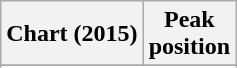<table class="wikitable sortable plainrowheaders">
<tr>
<th>Chart (2015)</th>
<th>Peak<br>position</th>
</tr>
<tr>
</tr>
<tr>
</tr>
<tr>
</tr>
<tr>
</tr>
<tr>
</tr>
</table>
